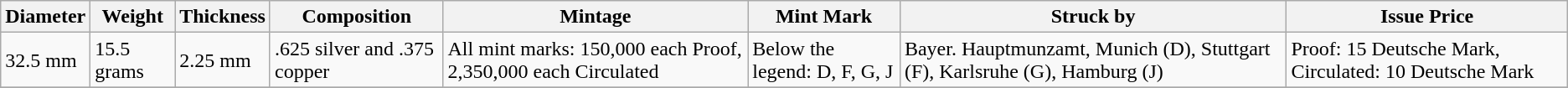<table class="wikitable">
<tr>
<th>Diameter</th>
<th>Weight</th>
<th>Thickness</th>
<th>Composition</th>
<th>Mintage</th>
<th>Mint Mark</th>
<th>Struck by</th>
<th>Issue Price</th>
</tr>
<tr>
<td>32.5 mm</td>
<td>15.5 grams</td>
<td>2.25 mm</td>
<td>.625 silver and .375 copper</td>
<td>All mint marks: 150,000 each Proof, 2,350,000 each Circulated</td>
<td>Below the legend: D, F, G, J</td>
<td>Bayer. Hauptmunzamt, Munich (D), Stuttgart (F), Karlsruhe (G), Hamburg (J)</td>
<td>Proof: 15 Deutsche Mark, Circulated: 10 Deutsche Mark</td>
</tr>
<tr>
</tr>
</table>
